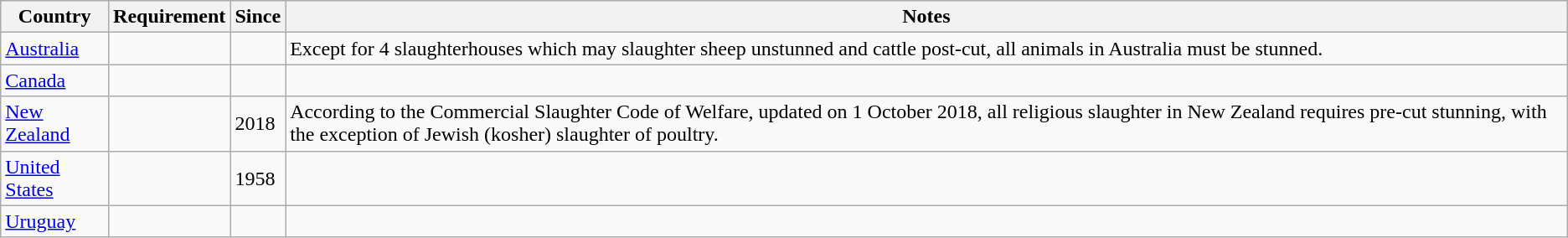<table class="sortable wikitable">
<tr>
<th>Country</th>
<th>Requirement</th>
<th>Since</th>
<th ! class="unsortable">Notes</th>
</tr>
<tr>
<td><a href='#'>Australia</a></td>
<td></td>
<td></td>
<td>Except for 4 slaughterhouses which may slaughter sheep unstunned and cattle post-cut, all animals in Australia must be stunned.</td>
</tr>
<tr>
<td><a href='#'>Canada</a></td>
<td></td>
<td></td>
<td></td>
</tr>
<tr>
<td><a href='#'>New Zealand</a></td>
<td></td>
<td>2018</td>
<td>According to the Commercial Slaughter Code of Welfare, updated on 1 October 2018, all religious slaughter in New Zealand requires pre-cut stunning, with the exception of Jewish (kosher) slaughter of poultry.</td>
</tr>
<tr>
<td><a href='#'>United States</a></td>
<td></td>
<td>1958</td>
<td></td>
</tr>
<tr>
<td><a href='#'>Uruguay</a></td>
<td></td>
<td></td>
<td></td>
</tr>
</table>
